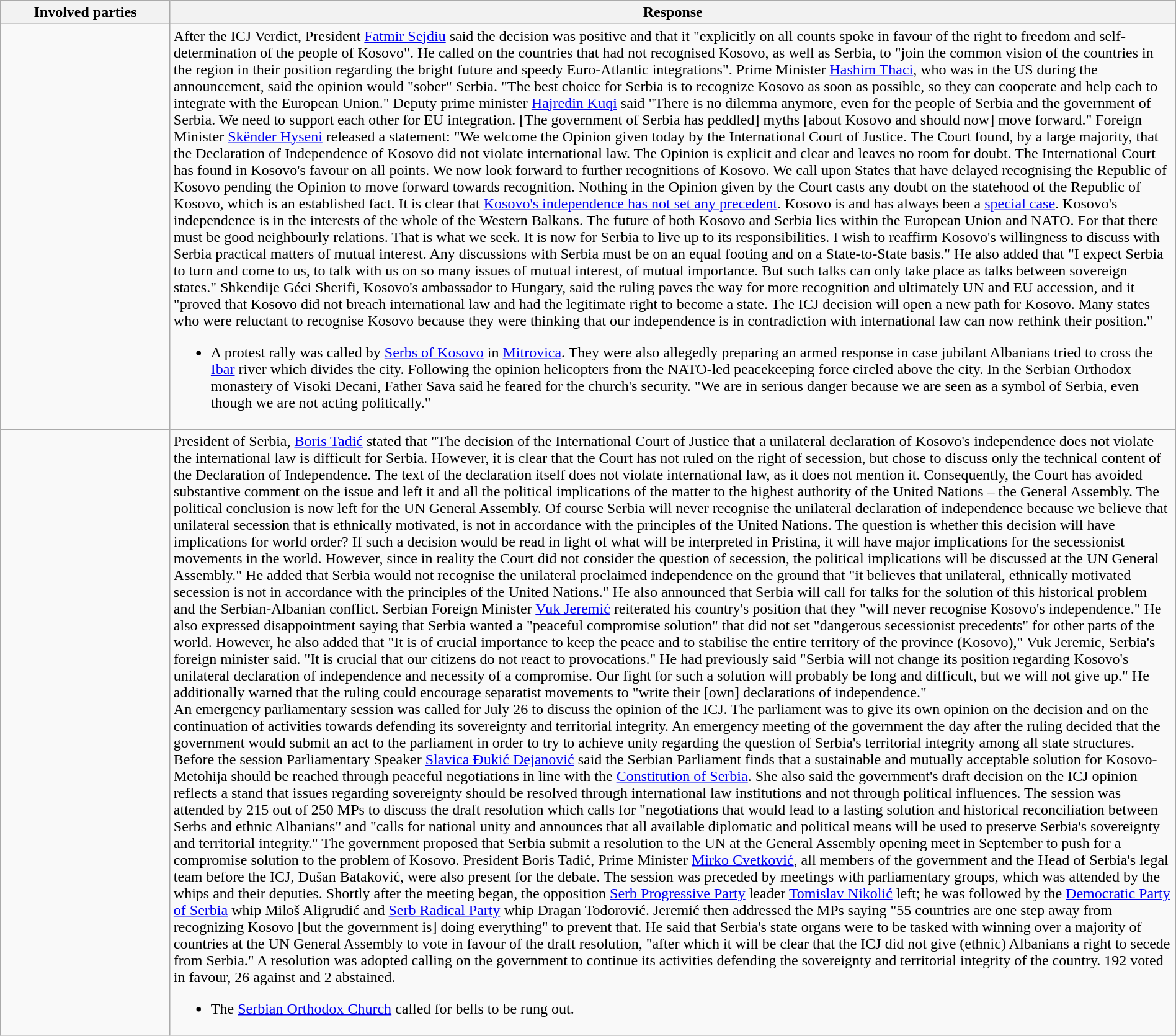<table class="wikitable" style="margin:auto; width:100%;">
<tr>
<th style="width:175px;">Involved parties</th>
<th>Response</th>
</tr>
<tr valign="top">
<td></td>
<td>After the ICJ Verdict, President <a href='#'>Fatmir Sejdiu</a> said the decision was positive and that it "explicitly on all counts spoke in favour of the right to freedom and self-determination of the people of Kosovo". He called on the countries that had not recognised Kosovo, as well as Serbia, to "join the common vision of the countries in the region in their position regarding the bright future and speedy Euro-Atlantic integrations". Prime Minister <a href='#'>Hashim Thaci</a>, who was in the US during the announcement, said the opinion would "sober" Serbia. "The best choice for Serbia is to recognize Kosovo as soon as possible, so they can cooperate and help each to integrate with the European Union." Deputy prime minister <a href='#'>Hajredin Kuqi</a> said "There is no dilemma anymore, even for the people of Serbia and the government of Serbia. We need to support each other for EU integration. [The government of Serbia has peddled] myths [about Kosovo and should now] move forward." Foreign Minister <a href='#'>Skënder Hyseni</a> released a statement: "We welcome the Opinion given today by the International Court of Justice. The Court found, by a large majority, that the Declaration of Independence of Kosovo did not violate international law. The Opinion is explicit and clear and leaves no room for doubt. The International Court has found in Kosovo's favour on all points. We now look forward to further recognitions of Kosovo. We call upon States that have delayed recognising the Republic of Kosovo pending the Opinion to move forward towards recognition. Nothing in the Opinion given by the Court casts any doubt on the statehood of the Republic of Kosovo, which is an established fact. It is clear that <a href='#'>Kosovo's independence has not set any precedent</a>. Kosovo is and has always been a <a href='#'>special case</a>. Kosovo's independence is in the interests of the whole of the Western Balkans. The future of both Kosovo and Serbia lies within the European Union and NATO. For that there must be good neighbourly relations. That is what we seek. It is now for Serbia to live up to its responsibilities. I wish to reaffirm Kosovo's willingness to discuss with Serbia practical matters of mutual interest. Any discussions with Serbia must be on an equal footing and on a State-to-State basis." He also added that "I expect Serbia to turn and come to us, to talk with us on so many issues of mutual interest, of mutual importance. But such talks can only take place as talks between sovereign states." Shkendije Géci Sherifi, Kosovo's ambassador to Hungary, said the ruling paves the way for more recognition and ultimately UN and EU accession, and it "proved that Kosovo did not breach international law and had the legitimate right to become a state. The ICJ decision will open a new path for Kosovo. Many states who were reluctant to recognise Kosovo because they were thinking that our independence is in contradiction with international law can now rethink their position."<br><ul><li>A protest rally was called by <a href='#'>Serbs of Kosovo</a> in <a href='#'>Mitrovica</a>. They were also allegedly preparing an armed response in case jubilant Albanians tried to cross the <a href='#'>Ibar</a> river which divides the city. Following the opinion helicopters from the NATO-led peacekeeping force circled above the city. In the Serbian Orthodox monastery of Visoki Decani, Father Sava said he feared for the church's security. "We are in serious danger because we are seen as a symbol of Serbia, even though we are not acting politically."</li></ul></td>
</tr>
<tr valign="top">
<td></td>
<td>President of Serbia, <a href='#'>Boris Tadić</a> stated that "The decision of the International Court of Justice that a unilateral declaration of Kosovo's independence does not violate the international law is difficult for Serbia. However, it is clear that the Court has not ruled on the right of secession, but chose to discuss only the technical content of the Declaration of Independence. The text of the declaration itself does not violate international law, as it does not mention it. Consequently, the Court has avoided substantive comment on the issue and left it and all the political implications of the matter to the highest authority of the United Nations – the General Assembly. The political conclusion is now left for the UN General Assembly. Of course Serbia will never recognise the unilateral declaration of independence because we believe that unilateral secession that is ethnically motivated, is not in accordance with the principles of the United Nations. The question is whether this decision will have implications for world order? If such a decision would be read in light of what will be interpreted in Pristina, it will have major implications for the secessionist movements in the world. However, since in reality the Court did not consider the question of secession, the political implications will be discussed at the UN General Assembly." He added that Serbia would not recognise the unilateral proclaimed independence on the ground that "it believes that unilateral, ethnically motivated secession is not in accordance with the principles of the United Nations." He also announced that Serbia will call for talks for the solution of this historical problem and the Serbian-Albanian conflict. Serbian Foreign Minister <a href='#'>Vuk Jeremić</a> reiterated his country's position that they "will never recognise Kosovo's independence." He also expressed disappointment saying that Serbia wanted a "peaceful compromise solution" that did not set "dangerous secessionist precedents" for other parts of the world. However, he also added that "It is of crucial importance to keep the peace and to stabilise the entire territory of the province (Kosovo)," Vuk Jeremic, Serbia's foreign minister said. "It is crucial that our citizens do not react to provocations." He had previously said "Serbia will not change its position regarding Kosovo's unilateral declaration of independence and necessity of a compromise. Our fight for such a solution will probably be long and difficult, but we will not give up." He additionally warned that the ruling could encourage separatist movements to "write their [own] declarations of independence."<br>An emergency parliamentary session was called for July 26 to discuss the opinion of the ICJ. The parliament was to give its own opinion on the decision and on the continuation of activities towards defending its sovereignty and territorial integrity. An emergency meeting of the government the day after the ruling decided that the government would submit an act to the parliament in order to try to achieve unity regarding the question of Serbia's territorial integrity among all state structures. Before the session Parliamentary Speaker <a href='#'>Slavica Đukić Dejanović</a> said the Serbian Parliament finds that a sustainable and mutually acceptable solution for Kosovo-Metohija should be reached through peaceful negotiations in line with the <a href='#'>Constitution of Serbia</a>. She also said the government's draft decision on the ICJ opinion reflects a stand that issues regarding sovereignty should be resolved through international law institutions and not through political influences. The session was attended by 215 out of 250 MPs to discuss the draft resolution which calls for "negotiations that would lead to a lasting solution and historical reconciliation between Serbs and ethnic Albanians" and "calls for national unity and announces that all available diplomatic and political means will be used to preserve Serbia's sovereignty and territorial integrity." The government proposed that Serbia submit a resolution to the UN at the General Assembly opening meet in September to push for a compromise solution to the problem of Kosovo. President Boris Tadić, Prime Minister <a href='#'>Mirko Cvetković</a>, all members of the government and the Head of Serbia's legal team before the ICJ, Dušan Bataković, were also present for the debate. The session was preceded by meetings with parliamentary groups, which was attended by the whips and their deputies. Shortly after the meeting began, the opposition <a href='#'>Serb Progressive Party</a> leader <a href='#'>Tomislav Nikolić</a> left; he was followed by the <a href='#'>Democratic Party of Serbia</a> whip Miloš Aligrudić and <a href='#'>Serb Radical Party</a> whip Dragan Todorović. Jeremić then addressed the MPs saying "55 countries are one step away from recognizing Kosovo [but the government is] doing everything" to prevent that. He said that Serbia's state organs were to be tasked with winning over a majority of countries at the UN General Assembly to vote in favour of the draft resolution, "after which it will be clear that the ICJ did not give (ethnic) Albanians a right to secede from Serbia." A resolution was adopted calling on the government to continue its activities defending the sovereignty and territorial integrity of the country. 192 voted in favour, 26 against and 2 abstained.<ul><li>The <a href='#'>Serbian Orthodox Church</a> called for bells to be rung out.</li></ul></td>
</tr>
</table>
